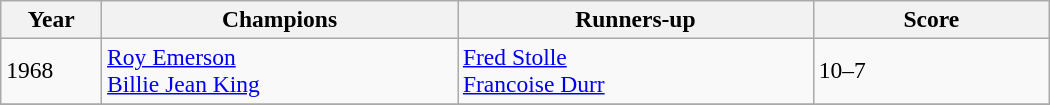<table class="wikitable" style="font-size:98%;">
<tr>
<th style="width:60px;">Year</th>
<th style="width:230px;">Champions</th>
<th style="width:230px;">Runners-up</th>
<th style="width:150px;">Score</th>
</tr>
<tr>
<td>1968</td>
<td> <a href='#'>Roy Emerson</a><br> <a href='#'>Billie Jean King</a></td>
<td> <a href='#'>Fred Stolle</a><br> <a href='#'>Francoise Durr</a></td>
<td>10–7</td>
</tr>
<tr>
</tr>
</table>
